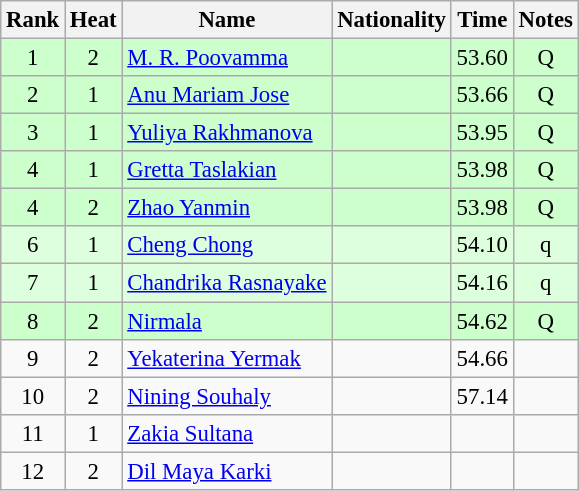<table class="wikitable sortable" style="text-align:center; font-size:95%">
<tr>
<th>Rank</th>
<th>Heat</th>
<th>Name</th>
<th>Nationality</th>
<th>Time</th>
<th>Notes</th>
</tr>
<tr bgcolor=ccffcc>
<td>1</td>
<td>2</td>
<td align=left><a href='#'>M. R. Poovamma</a></td>
<td align=left></td>
<td>53.60</td>
<td>Q</td>
</tr>
<tr bgcolor=ccffcc>
<td>2</td>
<td>1</td>
<td align=left><a href='#'>Anu Mariam Jose</a></td>
<td align=left></td>
<td>53.66</td>
<td>Q</td>
</tr>
<tr bgcolor=ccffcc>
<td>3</td>
<td>1</td>
<td align=left><a href='#'>Yuliya Rakhmanova</a></td>
<td align=left></td>
<td>53.95</td>
<td>Q</td>
</tr>
<tr bgcolor=ccffcc>
<td>4</td>
<td>1</td>
<td align=left><a href='#'>Gretta Taslakian</a></td>
<td align=left></td>
<td>53.98</td>
<td>Q</td>
</tr>
<tr bgcolor=ccffcc>
<td>4</td>
<td>2</td>
<td align=left><a href='#'>Zhao Yanmin</a></td>
<td align=left></td>
<td>53.98</td>
<td>Q</td>
</tr>
<tr bgcolor=ddffdd>
<td>6</td>
<td>1</td>
<td align=left><a href='#'>Cheng Chong</a></td>
<td align=left></td>
<td>54.10</td>
<td>q</td>
</tr>
<tr bgcolor=ddffdd>
<td>7</td>
<td>1</td>
<td align=left><a href='#'>Chandrika Rasnayake</a></td>
<td align=left></td>
<td>54.16</td>
<td>q</td>
</tr>
<tr bgcolor=ccffcc>
<td>8</td>
<td>2</td>
<td align=left><a href='#'>Nirmala</a></td>
<td align=left></td>
<td>54.62</td>
<td>Q</td>
</tr>
<tr>
<td>9</td>
<td>2</td>
<td align=left><a href='#'>Yekaterina Yermak</a></td>
<td align=left></td>
<td>54.66</td>
<td></td>
</tr>
<tr>
<td>10</td>
<td>2</td>
<td align=left><a href='#'>Nining Souhaly</a></td>
<td align=left></td>
<td>57.14</td>
<td></td>
</tr>
<tr>
<td>11</td>
<td>1</td>
<td align=left><a href='#'>Zakia Sultana</a></td>
<td align=left></td>
<td></td>
<td></td>
</tr>
<tr>
<td>12</td>
<td>2</td>
<td align=left><a href='#'>Dil Maya Karki</a></td>
<td align=left></td>
<td></td>
<td></td>
</tr>
</table>
